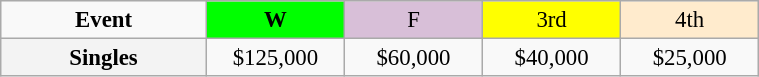<table class=wikitable style=font-size:95%;text-align:center>
<tr>
<td style="width:130px"><strong>Event</strong></td>
<td style="width:85px; background:lime"><strong>W</strong></td>
<td style="width:85px; background:thistle">F</td>
<td style="width:85px; background:#ffff00">3rd</td>
<td style="width:85px; background:#ffebcd">4th</td>
</tr>
<tr>
<th style=background:#f3f3f3>Singles </th>
<td>$125,000</td>
<td>$60,000</td>
<td>$40,000</td>
<td>$25,000</td>
</tr>
</table>
